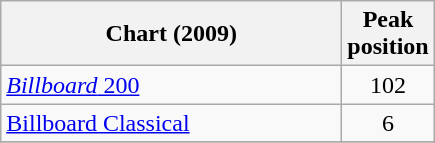<table class="wikitable sortable">
<tr>
<th style="text-align:center; width:220px;">Chart (2009)</th>
<th style="text-align:center;">Peak<br>position</th>
</tr>
<tr>
<td><a href='#'><em>Billboard</em> 200</a></td>
<td style="text-align:center;">102</td>
</tr>
<tr>
<td><a href='#'>Billboard Classical</a></td>
<td style="text-align:center;">6</td>
</tr>
<tr>
</tr>
</table>
